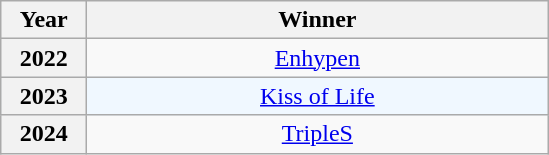<table class="wikitable plainrowheaders" style="text-align: center">
<tr>
<th scope="col" width="50">Year</th>
<th scope="col" width="300">Winner</th>
</tr>
<tr>
<th scope="row" style="text-align:center;">2022</th>
<td><a href='#'>Enhypen</a></td>
</tr>
<tr style="background:#F0F8FF">
<th scope="row" style="text-align:center;">2023</th>
<td><a href='#'>Kiss of Life</a></td>
</tr>
<tr>
<th scope="row" style="text-align:center;">2024</th>
<td><a href='#'>TripleS</a></td>
</tr>
</table>
